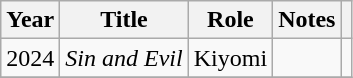<table class="wikitable">
<tr>
<th>Year</th>
<th>Title</th>
<th>Role</th>
<th>Notes</th>
<th></th>
</tr>
<tr>
<td>2024</td>
<td><em>Sin and Evil</em></td>
<td>Kiyomi</td>
<td></td>
<td></td>
</tr>
<tr>
</tr>
</table>
